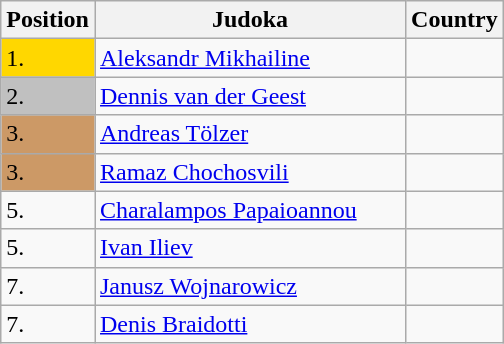<table class=wikitable>
<tr>
<th width=10>Position</th>
<th width=200>Judoka</th>
<th width=10>Country</th>
</tr>
<tr>
<td bgcolor=gold>1.</td>
<td><a href='#'>Aleksandr Mikhailine</a></td>
<td></td>
</tr>
<tr>
<td bgcolor="silver">2.</td>
<td><a href='#'>Dennis van der Geest</a></td>
<td></td>
</tr>
<tr>
<td bgcolor="CC9966">3.</td>
<td><a href='#'>Andreas Tölzer</a></td>
<td></td>
</tr>
<tr>
<td bgcolor="CC9966">3.</td>
<td><a href='#'>Ramaz Chochosvili</a></td>
<td></td>
</tr>
<tr>
<td>5.</td>
<td><a href='#'>Charalampos Papaioannou</a></td>
<td></td>
</tr>
<tr>
<td>5.</td>
<td><a href='#'>Ivan Iliev</a></td>
<td></td>
</tr>
<tr>
<td>7.</td>
<td><a href='#'>Janusz Wojnarowicz</a></td>
<td></td>
</tr>
<tr>
<td>7.</td>
<td><a href='#'>Denis Braidotti</a></td>
<td></td>
</tr>
</table>
